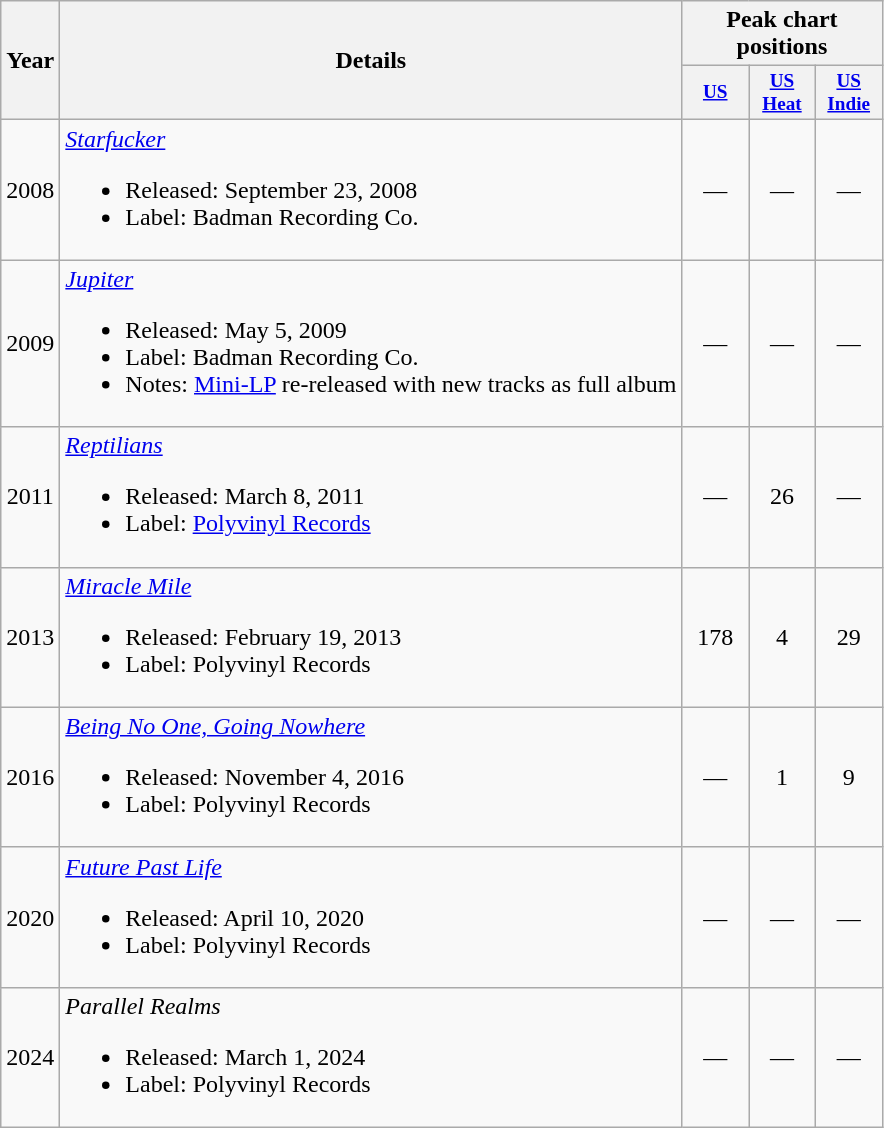<table class="wikitable">
<tr>
<th rowspan="2">Year</th>
<th rowspan="2">Details</th>
<th colspan="3">Peak chart positions</th>
</tr>
<tr>
<th style="width:3em;font-size:80%;"><a href='#'>US</a><br></th>
<th style="width:3em;font-size:80%;"><a href='#'>US<br>Heat</a><br></th>
<th style="width:3em;font-size:80%;"><a href='#'>US Indie</a><br></th>
</tr>
<tr>
<td style="text-align:center;">2008</td>
<td><em><a href='#'>Starfucker</a></em><br><ul><li>Released: September 23, 2008</li><li>Label: Badman Recording Co.</li></ul></td>
<td style="text-align:center;">—</td>
<td style="text-align:center;">—</td>
<td style="text-align:center;">—</td>
</tr>
<tr>
<td style="text-align:center;">2009</td>
<td><em><a href='#'>Jupiter</a></em><br><ul><li>Released: May 5, 2009</li><li>Label: Badman Recording Co.</li><li>Notes: <a href='#'>Mini-LP</a> re-released with new tracks as full album</li></ul></td>
<td style="text-align:center;">—</td>
<td style="text-align:center;">—</td>
<td style="text-align:center;">—</td>
</tr>
<tr>
<td style="text-align:center;">2011</td>
<td><em><a href='#'>Reptilians</a></em><br><ul><li>Released: March 8, 2011</li><li>Label: <a href='#'>Polyvinyl Records</a></li></ul></td>
<td style="text-align:center;">—</td>
<td style="text-align:center;">26</td>
<td style="text-align:center;">—</td>
</tr>
<tr>
<td style="text-align:center;">2013</td>
<td><em><a href='#'>Miracle Mile</a></em><br><ul><li>Released: February 19, 2013</li><li>Label: Polyvinyl Records</li></ul></td>
<td style="text-align:center;">178</td>
<td style="text-align:center;">4</td>
<td style="text-align:center;">29</td>
</tr>
<tr>
<td style="text-align:center;">2016</td>
<td><em><a href='#'>Being No One, Going Nowhere</a></em><br><ul><li>Released: November 4, 2016</li><li>Label: Polyvinyl Records</li></ul></td>
<td style="text-align:center;">—</td>
<td style="text-align:center;">1</td>
<td style="text-align:center;">9</td>
</tr>
<tr>
<td style="text-align:center;">2020</td>
<td><em><a href='#'>Future Past Life</a></em><br><ul><li>Released: April 10, 2020</li><li>Label: Polyvinyl Records</li></ul></td>
<td style="text-align:center;">—</td>
<td style="text-align:center;">—</td>
<td style="text-align:center;">—</td>
</tr>
<tr>
<td style="text-align:center;">2024</td>
<td><em>Parallel Realms</em><br><ul><li>Released: March 1, 2024</li><li>Label: Polyvinyl Records</li></ul></td>
<td style="text-align:center;">—</td>
<td style="text-align:center;">—</td>
<td style="text-align:center;">—</td>
</tr>
</table>
